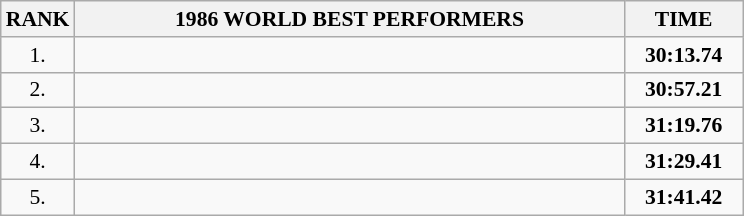<table class="wikitable" style="border-collapse: collapse; font-size: 90%;">
<tr>
<th>RANK</th>
<th align="center" style="width: 25em">1986 WORLD BEST PERFORMERS</th>
<th align="center" style="width: 5em">TIME</th>
</tr>
<tr>
<td align="center">1.</td>
<td></td>
<td align="center"><strong>30:13.74</strong></td>
</tr>
<tr>
<td align="center">2.</td>
<td></td>
<td align="center"><strong>30:57.21</strong></td>
</tr>
<tr>
<td align="center">3.</td>
<td></td>
<td align="center"><strong>31:19.76</strong></td>
</tr>
<tr>
<td align="center">4.</td>
<td></td>
<td align="center"><strong>31:29.41</strong></td>
</tr>
<tr>
<td align="center">5.</td>
<td></td>
<td align="center"><strong>31:41.42</strong></td>
</tr>
</table>
